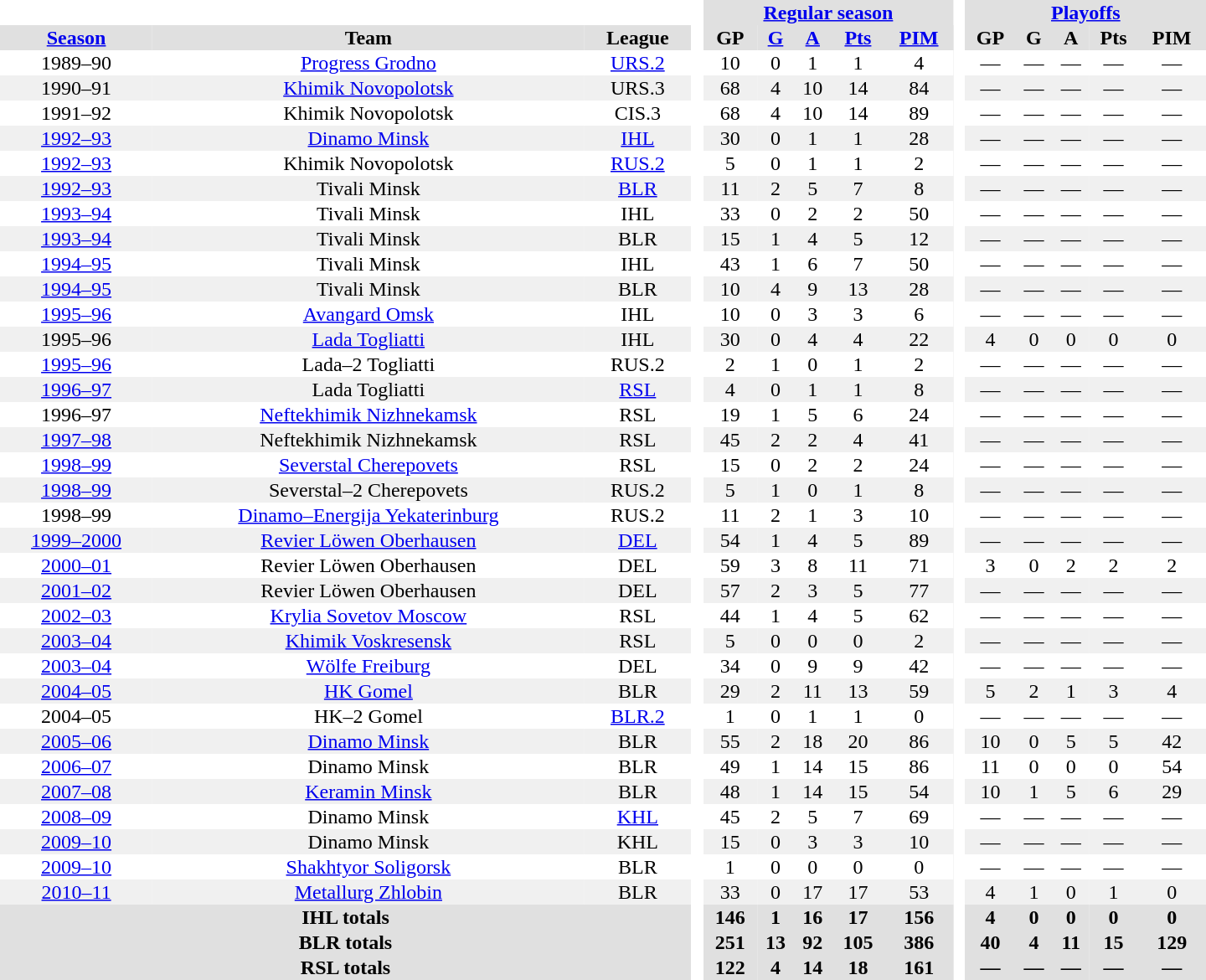<table border="0" cellpadding="1" cellspacing="0" style="text-align:center; width:60em">
<tr bgcolor="#e0e0e0">
<th colspan="3" bgcolor="#ffffff"> </th>
<th rowspan="99" bgcolor="#ffffff"> </th>
<th colspan="5"><a href='#'>Regular season</a></th>
<th rowspan="99" bgcolor="#ffffff"> </th>
<th colspan="5"><a href='#'>Playoffs</a></th>
</tr>
<tr bgcolor="#e0e0e0">
<th><a href='#'>Season</a></th>
<th>Team</th>
<th>League</th>
<th>GP</th>
<th><a href='#'>G</a></th>
<th><a href='#'>A</a></th>
<th><a href='#'>Pts</a></th>
<th><a href='#'>PIM</a></th>
<th>GP</th>
<th>G</th>
<th>A</th>
<th>Pts</th>
<th>PIM</th>
</tr>
<tr>
<td>1989–90</td>
<td><a href='#'>Progress Grodno</a></td>
<td><a href='#'>URS.2</a></td>
<td>10</td>
<td>0</td>
<td>1</td>
<td>1</td>
<td>4</td>
<td>—</td>
<td>—</td>
<td>—</td>
<td>—</td>
<td>—</td>
</tr>
<tr bgcolor="#f0f0f0">
<td>1990–91</td>
<td><a href='#'>Khimik Novopolotsk</a></td>
<td>URS.3</td>
<td>68</td>
<td>4</td>
<td>10</td>
<td>14</td>
<td>84</td>
<td>—</td>
<td>—</td>
<td>—</td>
<td>—</td>
<td>—</td>
</tr>
<tr>
<td>1991–92</td>
<td>Khimik Novopolotsk</td>
<td>CIS.3</td>
<td>68</td>
<td>4</td>
<td>10</td>
<td>14</td>
<td>89</td>
<td>—</td>
<td>—</td>
<td>—</td>
<td>—</td>
<td>—</td>
</tr>
<tr bgcolor="#f0f0f0">
<td><a href='#'>1992–93</a></td>
<td><a href='#'>Dinamo Minsk</a></td>
<td><a href='#'>IHL</a></td>
<td>30</td>
<td>0</td>
<td>1</td>
<td>1</td>
<td>28</td>
<td>—</td>
<td>—</td>
<td>—</td>
<td>—</td>
<td>—</td>
</tr>
<tr>
<td><a href='#'>1992–93</a></td>
<td>Khimik Novopolotsk</td>
<td><a href='#'>RUS.2</a></td>
<td>5</td>
<td>0</td>
<td>1</td>
<td>1</td>
<td>2</td>
<td>—</td>
<td>—</td>
<td>—</td>
<td>—</td>
<td>—</td>
</tr>
<tr bgcolor="#f0f0f0">
<td><a href='#'>1992–93</a></td>
<td>Tivali Minsk</td>
<td><a href='#'>BLR</a></td>
<td>11</td>
<td>2</td>
<td>5</td>
<td>7</td>
<td>8</td>
<td>—</td>
<td>—</td>
<td>—</td>
<td>—</td>
<td>—</td>
</tr>
<tr>
<td><a href='#'>1993–94</a></td>
<td>Tivali Minsk</td>
<td>IHL</td>
<td>33</td>
<td>0</td>
<td>2</td>
<td>2</td>
<td>50</td>
<td>—</td>
<td>—</td>
<td>—</td>
<td>—</td>
<td>—</td>
</tr>
<tr bgcolor="#f0f0f0">
<td><a href='#'>1993–94</a></td>
<td>Tivali Minsk</td>
<td>BLR</td>
<td>15</td>
<td>1</td>
<td>4</td>
<td>5</td>
<td>12</td>
<td>—</td>
<td>—</td>
<td>—</td>
<td>—</td>
<td>—</td>
</tr>
<tr>
<td><a href='#'>1994–95</a></td>
<td>Tivali Minsk</td>
<td>IHL</td>
<td>43</td>
<td>1</td>
<td>6</td>
<td>7</td>
<td>50</td>
<td>—</td>
<td>—</td>
<td>—</td>
<td>—</td>
<td>—</td>
</tr>
<tr bgcolor="#f0f0f0">
<td><a href='#'>1994–95</a></td>
<td>Tivali Minsk</td>
<td>BLR</td>
<td>10</td>
<td>4</td>
<td>9</td>
<td>13</td>
<td>28</td>
<td>—</td>
<td>—</td>
<td>—</td>
<td>—</td>
<td>—</td>
</tr>
<tr>
<td><a href='#'>1995–96</a></td>
<td><a href='#'>Avangard Omsk</a></td>
<td>IHL</td>
<td>10</td>
<td>0</td>
<td>3</td>
<td>3</td>
<td>6</td>
<td>—</td>
<td>—</td>
<td>—</td>
<td>—</td>
<td>—</td>
</tr>
<tr bgcolor="#f0f0f0">
<td>1995–96</td>
<td><a href='#'>Lada Togliatti</a></td>
<td>IHL</td>
<td>30</td>
<td>0</td>
<td>4</td>
<td>4</td>
<td>22</td>
<td>4</td>
<td>0</td>
<td>0</td>
<td>0</td>
<td>0</td>
</tr>
<tr>
<td><a href='#'>1995–96</a></td>
<td>Lada–2 Togliatti</td>
<td>RUS.2</td>
<td>2</td>
<td>1</td>
<td>0</td>
<td>1</td>
<td>2</td>
<td>—</td>
<td>—</td>
<td>—</td>
<td>—</td>
<td>—</td>
</tr>
<tr bgcolor="#f0f0f0">
<td><a href='#'>1996–97</a></td>
<td>Lada Togliatti</td>
<td><a href='#'>RSL</a></td>
<td>4</td>
<td>0</td>
<td>1</td>
<td>1</td>
<td>8</td>
<td>—</td>
<td>—</td>
<td>—</td>
<td>—</td>
<td>—</td>
</tr>
<tr>
<td>1996–97</td>
<td><a href='#'>Neftekhimik Nizhnekamsk</a></td>
<td>RSL</td>
<td>19</td>
<td>1</td>
<td>5</td>
<td>6</td>
<td>24</td>
<td>—</td>
<td>—</td>
<td>—</td>
<td>—</td>
<td>—</td>
</tr>
<tr bgcolor="#f0f0f0">
<td><a href='#'>1997–98</a></td>
<td>Neftekhimik Nizhnekamsk</td>
<td>RSL</td>
<td>45</td>
<td>2</td>
<td>2</td>
<td>4</td>
<td>41</td>
<td>—</td>
<td>—</td>
<td>—</td>
<td>—</td>
<td>—</td>
</tr>
<tr>
<td><a href='#'>1998–99</a></td>
<td><a href='#'>Severstal Cherepovets</a></td>
<td>RSL</td>
<td>15</td>
<td>0</td>
<td>2</td>
<td>2</td>
<td>24</td>
<td>—</td>
<td>—</td>
<td>—</td>
<td>—</td>
<td>—</td>
</tr>
<tr bgcolor="#f0f0f0">
<td><a href='#'>1998–99</a></td>
<td>Severstal–2 Cherepovets</td>
<td>RUS.2</td>
<td>5</td>
<td>1</td>
<td>0</td>
<td>1</td>
<td>8</td>
<td>—</td>
<td>—</td>
<td>—</td>
<td>—</td>
<td>—</td>
</tr>
<tr>
<td>1998–99</td>
<td><a href='#'>Dinamo–Energija Yekaterinburg</a></td>
<td>RUS.2</td>
<td>11</td>
<td>2</td>
<td>1</td>
<td>3</td>
<td>10</td>
<td>—</td>
<td>—</td>
<td>—</td>
<td>—</td>
<td>—</td>
</tr>
<tr bgcolor="#f0f0f0">
<td><a href='#'>1999–2000</a></td>
<td><a href='#'>Revier Löwen Oberhausen</a></td>
<td><a href='#'>DEL</a></td>
<td>54</td>
<td>1</td>
<td>4</td>
<td>5</td>
<td>89</td>
<td>—</td>
<td>—</td>
<td>—</td>
<td>—</td>
<td>—</td>
</tr>
<tr>
<td><a href='#'>2000–01</a></td>
<td>Revier Löwen Oberhausen</td>
<td>DEL</td>
<td>59</td>
<td>3</td>
<td>8</td>
<td>11</td>
<td>71</td>
<td>3</td>
<td>0</td>
<td>2</td>
<td>2</td>
<td>2</td>
</tr>
<tr bgcolor="#f0f0f0">
<td><a href='#'>2001–02</a></td>
<td>Revier Löwen Oberhausen</td>
<td>DEL</td>
<td>57</td>
<td>2</td>
<td>3</td>
<td>5</td>
<td>77</td>
<td>—</td>
<td>—</td>
<td>—</td>
<td>—</td>
<td>—</td>
</tr>
<tr>
<td><a href='#'>2002–03</a></td>
<td><a href='#'>Krylia Sovetov Moscow</a></td>
<td>RSL</td>
<td>44</td>
<td>1</td>
<td>4</td>
<td>5</td>
<td>62</td>
<td>—</td>
<td>—</td>
<td>—</td>
<td>—</td>
<td>—</td>
</tr>
<tr bgcolor="#f0f0f0">
<td><a href='#'>2003–04</a></td>
<td><a href='#'>Khimik Voskresensk</a></td>
<td>RSL</td>
<td>5</td>
<td>0</td>
<td>0</td>
<td>0</td>
<td>2</td>
<td>—</td>
<td>—</td>
<td>—</td>
<td>—</td>
<td>—</td>
</tr>
<tr>
<td><a href='#'>2003–04</a></td>
<td><a href='#'>Wölfe Freiburg</a></td>
<td>DEL</td>
<td>34</td>
<td>0</td>
<td>9</td>
<td>9</td>
<td>42</td>
<td>—</td>
<td>—</td>
<td>—</td>
<td>—</td>
<td>—</td>
</tr>
<tr bgcolor="#f0f0f0">
<td><a href='#'>2004–05</a></td>
<td><a href='#'>HK Gomel</a></td>
<td>BLR</td>
<td>29</td>
<td>2</td>
<td>11</td>
<td>13</td>
<td>59</td>
<td>5</td>
<td>2</td>
<td>1</td>
<td>3</td>
<td>4</td>
</tr>
<tr>
<td>2004–05</td>
<td>HK–2 Gomel</td>
<td><a href='#'>BLR.2</a></td>
<td>1</td>
<td>0</td>
<td>1</td>
<td>1</td>
<td>0</td>
<td>—</td>
<td>—</td>
<td>—</td>
<td>—</td>
<td>—</td>
</tr>
<tr bgcolor="#f0f0f0">
<td><a href='#'>2005–06</a></td>
<td><a href='#'>Dinamo Minsk</a></td>
<td>BLR</td>
<td>55</td>
<td>2</td>
<td>18</td>
<td>20</td>
<td>86</td>
<td>10</td>
<td>0</td>
<td>5</td>
<td>5</td>
<td>42</td>
</tr>
<tr>
<td><a href='#'>2006–07</a></td>
<td>Dinamo Minsk</td>
<td>BLR</td>
<td>49</td>
<td>1</td>
<td>14</td>
<td>15</td>
<td>86</td>
<td>11</td>
<td>0</td>
<td>0</td>
<td>0</td>
<td>54</td>
</tr>
<tr bgcolor="#f0f0f0">
<td><a href='#'>2007–08</a></td>
<td><a href='#'>Keramin Minsk</a></td>
<td>BLR</td>
<td>48</td>
<td>1</td>
<td>14</td>
<td>15</td>
<td>54</td>
<td>10</td>
<td>1</td>
<td>5</td>
<td>6</td>
<td>29</td>
</tr>
<tr>
<td><a href='#'>2008–09</a></td>
<td>Dinamo Minsk</td>
<td><a href='#'>KHL</a></td>
<td>45</td>
<td>2</td>
<td>5</td>
<td>7</td>
<td>69</td>
<td>—</td>
<td>—</td>
<td>—</td>
<td>—</td>
<td>—</td>
</tr>
<tr bgcolor="#f0f0f0">
<td><a href='#'>2009–10</a></td>
<td>Dinamo Minsk</td>
<td>KHL</td>
<td>15</td>
<td>0</td>
<td>3</td>
<td>3</td>
<td>10</td>
<td>—</td>
<td>—</td>
<td>—</td>
<td>—</td>
<td>—</td>
</tr>
<tr>
<td><a href='#'>2009–10</a></td>
<td><a href='#'>Shakhtyor Soligorsk</a></td>
<td>BLR</td>
<td>1</td>
<td>0</td>
<td>0</td>
<td>0</td>
<td>0</td>
<td>—</td>
<td>—</td>
<td>—</td>
<td>—</td>
<td>—</td>
</tr>
<tr bgcolor="#f0f0f0">
<td><a href='#'>2010–11</a></td>
<td><a href='#'>Metallurg Zhlobin</a></td>
<td>BLR</td>
<td>33</td>
<td>0</td>
<td>17</td>
<td>17</td>
<td>53</td>
<td>4</td>
<td>1</td>
<td>0</td>
<td>1</td>
<td>0</td>
</tr>
<tr bgcolor="#e0e0e0">
<th colspan="3">IHL totals</th>
<th>146</th>
<th>1</th>
<th>16</th>
<th>17</th>
<th>156</th>
<th>4</th>
<th>0</th>
<th>0</th>
<th>0</th>
<th>0</th>
</tr>
<tr bgcolor="#e0e0e0">
<th colspan="3">BLR totals</th>
<th>251</th>
<th>13</th>
<th>92</th>
<th>105</th>
<th>386</th>
<th>40</th>
<th>4</th>
<th>11</th>
<th>15</th>
<th>129</th>
</tr>
<tr bgcolor="#e0e0e0">
<th colspan="3">RSL totals</th>
<th>122</th>
<th>4</th>
<th>14</th>
<th>18</th>
<th>161</th>
<th>—</th>
<th>—</th>
<th>—</th>
<th>—</th>
<th>—</th>
</tr>
</table>
